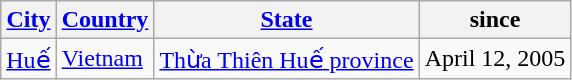<table class="wikitable">
<tr>
<th><a href='#'>City</a></th>
<th><a href='#'>Country</a></th>
<th><a href='#'>State</a></th>
<th>since</th>
</tr>
<tr>
<td><a href='#'>Huế</a></td>
<td><a href='#'>Vietnam</a></td>
<td><a href='#'>Thừa Thiên Huế province</a></td>
<td>April 12, 2005</td>
</tr>
</table>
